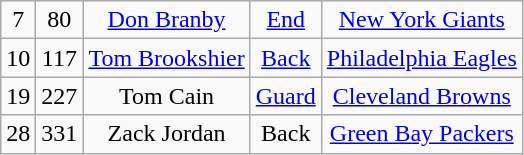<table class="wikitable" style="text-align:center">
<tr>
<td>7</td>
<td>80</td>
<td><a href='#'>Don Branby</a></td>
<td><a href='#'>End</a></td>
<td><a href='#'>New York Giants</a></td>
</tr>
<tr>
<td>10</td>
<td>117</td>
<td><a href='#'>Tom Brookshier</a></td>
<td><a href='#'>Back</a></td>
<td><a href='#'>Philadelphia Eagles</a></td>
</tr>
<tr>
<td>19</td>
<td>227</td>
<td>Tom Cain</td>
<td><a href='#'>Guard</a></td>
<td><a href='#'>Cleveland Browns</a></td>
</tr>
<tr>
<td>28</td>
<td>331</td>
<td>Zack Jordan</td>
<td>Back</td>
<td><a href='#'>Green Bay Packers</a></td>
</tr>
</table>
